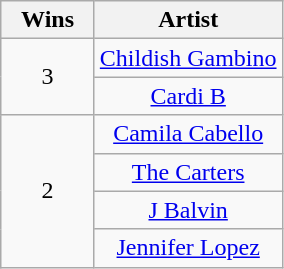<table class="wikitable" rowspan="2" style="text-align:center">
<tr>
<th scope="col" style="width:55px;">Wins</th>
<th scope="col" style="text-align:center;">Artist</th>
</tr>
<tr>
<td rowspan="2" style="text-align:center">3</td>
<td><a href='#'>Childish Gambino</a></td>
</tr>
<tr>
<td><a href='#'>Cardi B</a></td>
</tr>
<tr>
<td rowspan="4" style="text-align:center">2</td>
<td><a href='#'>Camila Cabello</a></td>
</tr>
<tr>
<td><a href='#'>The Carters</a></td>
</tr>
<tr>
<td><a href='#'>J Balvin</a></td>
</tr>
<tr>
<td><a href='#'>Jennifer Lopez</a></td>
</tr>
</table>
